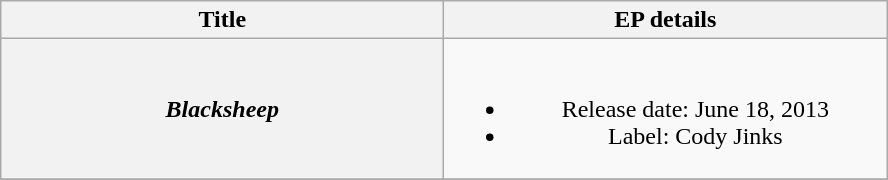<table class="wikitable plainrowheaders" style="text-align:center;">
<tr>
<th style="width:18em;">Title</th>
<th style="width:18em;">EP details</th>
</tr>
<tr>
<th scope="row"><em>Blacksheep</em></th>
<td><br><ul><li>Release date:  June 18, 2013</li><li>Label: Cody Jinks</li></ul></td>
</tr>
<tr>
</tr>
</table>
